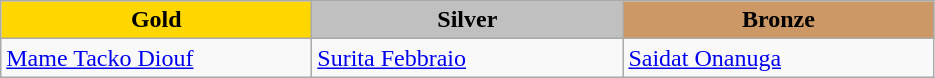<table class="wikitable" style="text-align:left">
<tr align="center">
<td width=200 bgcolor=gold><strong>Gold</strong></td>
<td width=200 bgcolor=silver><strong>Silver</strong></td>
<td width=200 bgcolor=CC9966><strong>Bronze</strong></td>
</tr>
<tr>
<td><a href='#'>Mame Tacko Diouf</a><br><em></em></td>
<td><a href='#'>Surita Febbraio</a><br><em></em></td>
<td><a href='#'>Saidat Onanuga</a><br><em></em></td>
</tr>
</table>
